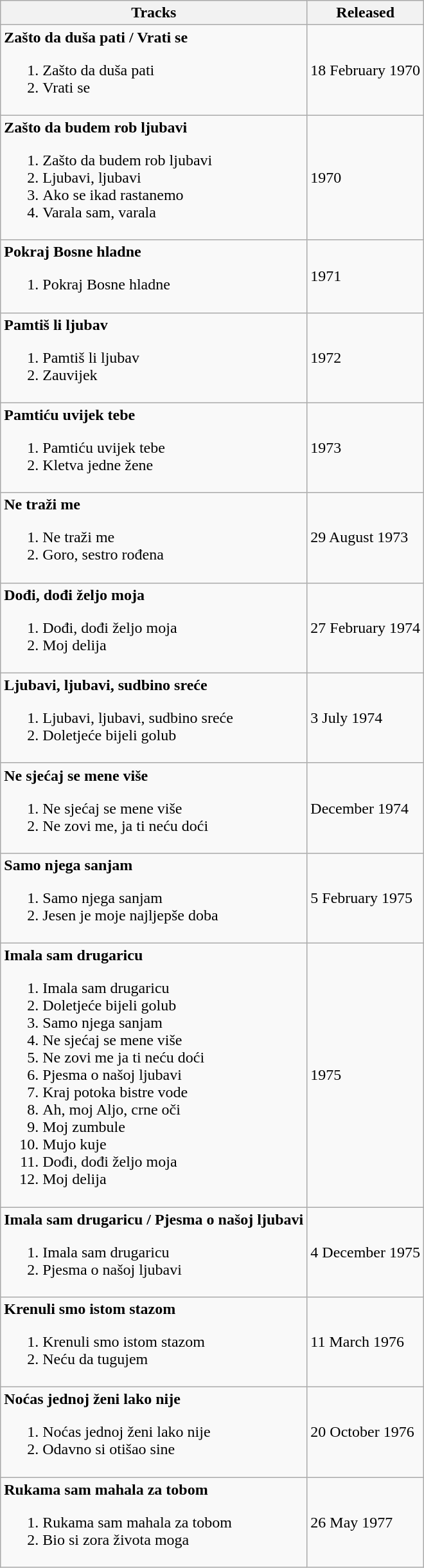<table class="wikitable">
<tr>
<th>Tracks</th>
<th>Released</th>
</tr>
<tr>
<td><strong>Zašto da duša pati / Vrati se</strong><br><ol><li>Zašto da duša pati</li><li>Vrati se</li></ol></td>
<td>18 February 1970</td>
</tr>
<tr>
<td><strong>Zašto da budem rob ljubavi</strong><br><ol><li>Zašto da budem rob ljubavi</li><li>Ljubavi, ljubavi</li><li>Ako se ikad rastanemo</li><li>Varala sam, varala</li></ol></td>
<td>1970</td>
</tr>
<tr>
<td><strong>Pokraj Bosne hladne</strong><br><ol><li>Pokraj Bosne hladne</li></ol></td>
<td>1971</td>
</tr>
<tr>
<td><strong>Pamtiš li ljubav</strong><br><ol><li>Pamtiš li ljubav</li><li>Zauvijek</li></ol></td>
<td>1972</td>
</tr>
<tr>
<td><strong>Pamtiću uvijek tebe</strong><br><ol><li>Pamtiću uvijek tebe</li><li>Kletva jedne žene</li></ol></td>
<td>1973</td>
</tr>
<tr>
<td><strong>Ne traži me</strong><br><ol><li>Ne traži me</li><li>Goro, sestro rođena</li></ol></td>
<td>29 August 1973</td>
</tr>
<tr>
<td><strong>Dođi, dođi željo moja</strong><br><ol><li>Dođi, dođi željo moja</li><li>Moj delija</li></ol></td>
<td>27 February 1974</td>
</tr>
<tr>
<td><strong>Ljubavi, ljubavi, sudbino sreće</strong><br><ol><li>Ljubavi, ljubavi, sudbino sreće</li><li>Doletjeće bijeli golub</li></ol></td>
<td>3 July 1974</td>
</tr>
<tr>
<td><strong>Ne sjećaj se mene više</strong><br><ol><li>Ne sjećaj se mene više</li><li>Ne zovi me, ja ti neću doći</li></ol></td>
<td>December 1974</td>
</tr>
<tr>
<td><strong>Samo njega sanjam</strong><br><ol><li>Samo njega sanjam</li><li>Jesen je moje najljepše doba</li></ol></td>
<td>5 February 1975</td>
</tr>
<tr>
<td><strong>Imala sam drugaricu</strong><br><ol><li>Imala sam drugaricu</li><li>Doletjeće bijeli golub</li><li>Samo njega sanjam</li><li>Ne sjećaj se mene više</li><li>Ne zovi me ja ti neću doći</li><li>Pjesma o našoj ljubavi</li><li>Kraj potoka bistre vode</li><li>Ah, moj Aljo, crne oči</li><li>Moj zumbule</li><li>Mujo kuje</li><li>Dođi, dođi željo moja</li><li>Moj delija</li></ol></td>
<td>1975</td>
</tr>
<tr>
<td><strong>Imala sam drugaricu / Pjesma o našoj ljubavi</strong><br><ol><li>Imala sam drugaricu</li><li>Pjesma o našoj ljubavi</li></ol></td>
<td>4 December 1975</td>
</tr>
<tr>
<td><strong>Krenuli smo istom stazom</strong><br><ol><li>Krenuli smo istom stazom</li><li>Neću da tugujem</li></ol></td>
<td>11 March 1976</td>
</tr>
<tr>
<td><strong>Noćas jednoj ženi lako nije</strong><br><ol><li>Noćas jednoj ženi lako nije</li><li>Odavno si otišao sine</li></ol></td>
<td>20 October 1976</td>
</tr>
<tr>
<td><strong>Rukama sam mahala za tobom</strong><br><ol><li>Rukama sam mahala za tobom</li><li>Bio si zora života moga</li></ol></td>
<td>26 May 1977</td>
</tr>
</table>
